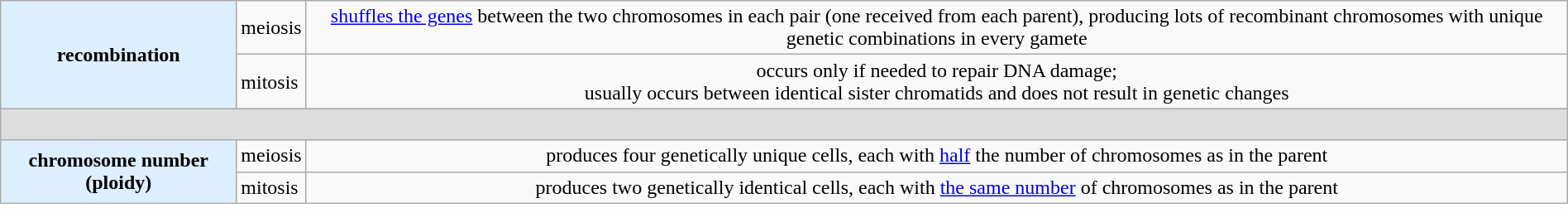<table class="wikitable" style="margin: 1em auto 1em auto">
<tr>
<th rowspan=2 style="background: #DDEEFF;">recombination</th>
<td>meiosis</td>
<td align="center"><a href='#'>shuffles the genes</a> between the two chromosomes in each pair (one received from each parent), producing lots of recombinant chromosomes with unique genetic combinations in every gamete</td>
</tr>
<tr>
<td>mitosis</td>
<td align="center">occurs only if needed to repair DNA damage;<br>usually occurs between identical sister chromatids and does not result in genetic changes</td>
</tr>
<tr bgcolor=#ccccff>
<th colspan=3  style="background:#dddddd;"> </th>
</tr>
<tr>
<th rowspan=2 style="background: #DDEEFF;">chromosome number (ploidy)</th>
<td>meiosis</td>
<td align="center">produces four genetically unique cells, each with <a href='#'>half</a> the number of chromosomes as in the parent</td>
</tr>
<tr>
<td>mitosis</td>
<td align="center">produces two genetically identical cells, each with <a href='#'>the same number</a> of chromosomes as in the parent</td>
</tr>
<tr>
<td colspan=12 style="background: #FFFFFF; border-right:1px solid white; border-bottom:1px solid white; border-left:1px solid white;"></td>
</tr>
</table>
